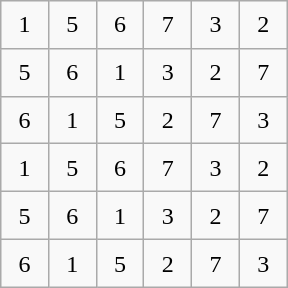<table class="wikitable" style="margin-left:auto;margin-right:auto;text-align:center;width:12em;height:12em;table-layout:fixed;">
<tr>
<td>1</td>
<td>5</td>
<td>6</td>
<td>7</td>
<td>3</td>
<td>2</td>
</tr>
<tr>
<td>5</td>
<td>6</td>
<td>1</td>
<td>3</td>
<td>2</td>
<td>7</td>
</tr>
<tr>
<td>6</td>
<td>1</td>
<td>5</td>
<td>2</td>
<td>7</td>
<td>3</td>
</tr>
<tr>
<td>1</td>
<td>5</td>
<td>6</td>
<td>7</td>
<td>3</td>
<td>2</td>
</tr>
<tr>
<td>5</td>
<td>6</td>
<td>1</td>
<td>3</td>
<td>2</td>
<td>7</td>
</tr>
<tr>
<td>6</td>
<td>1</td>
<td>5</td>
<td>2</td>
<td>7</td>
<td>3</td>
</tr>
</table>
